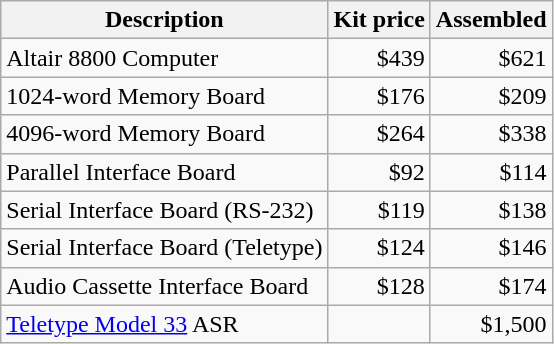<table class="wikitable">
<tr>
<th>Description</th>
<th>Kit price</th>
<th>Assembled</th>
</tr>
<tr>
<td>Altair 8800 Computer</td>
<td align="right">$439</td>
<td align="right">$621</td>
</tr>
<tr>
<td>1024-word Memory Board</td>
<td align="right">$176</td>
<td align="right">$209</td>
</tr>
<tr>
<td>4096-word Memory Board</td>
<td align="right">$264</td>
<td align="right">$338</td>
</tr>
<tr>
<td>Parallel Interface Board</td>
<td align="right">$92</td>
<td style="text-align:right;">$114</td>
</tr>
<tr>
<td>Serial Interface Board (RS-232)</td>
<td align="right">$119</td>
<td style="text-align:right;">$138</td>
</tr>
<tr>
<td>Serial Interface Board (Teletype)</td>
<td align="right">$124</td>
<td style="text-align:right;">$146</td>
</tr>
<tr>
<td>Audio Cassette Interface Board</td>
<td align="right">$128</td>
<td style="text-align:right;">$174</td>
</tr>
<tr>
<td><a href='#'>Teletype Model 33</a> ASR</td>
<td></td>
<td style="text-align:right;">$1,500</td>
</tr>
</table>
